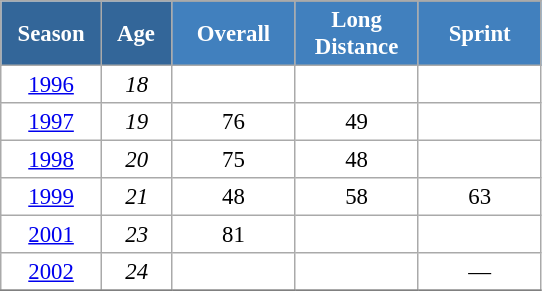<table class="wikitable" style="font-size:95%; text-align:center; border:grey solid 1px; border-collapse:collapse; background:#ffffff;">
<tr>
<th style="background-color:#369; color:white; width:60px;" rowspan="2"> Season </th>
<th style="background-color:#369; color:white; width:40px;" rowspan="2"> Age </th>
</tr>
<tr>
<th style="background-color:#4180be; color:white; width:75px;">Overall</th>
<th style="background-color:#4180be; color:white; width:75px;">Long Distance</th>
<th style="background-color:#4180be; color:white; width:75px;">Sprint</th>
</tr>
<tr>
<td><a href='#'>1996</a></td>
<td><em>18</em></td>
<td></td>
<td></td>
<td></td>
</tr>
<tr>
<td><a href='#'>1997</a></td>
<td><em>19</em></td>
<td>76</td>
<td>49</td>
<td></td>
</tr>
<tr>
<td><a href='#'>1998</a></td>
<td><em>20</em></td>
<td>75</td>
<td>48</td>
<td></td>
</tr>
<tr>
<td><a href='#'>1999</a></td>
<td><em>21</em></td>
<td>48</td>
<td>58</td>
<td>63</td>
</tr>
<tr>
<td><a href='#'>2001</a></td>
<td><em>23</em></td>
<td>81</td>
<td></td>
<td></td>
</tr>
<tr>
<td><a href='#'>2002</a></td>
<td><em>24</em></td>
<td></td>
<td></td>
<td>—</td>
</tr>
<tr>
</tr>
</table>
